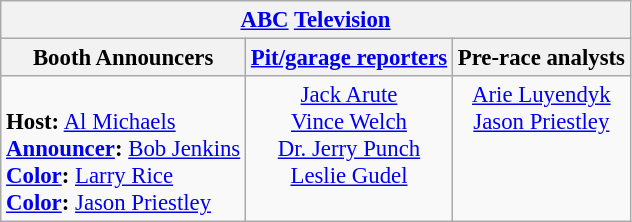<table class="wikitable" style="font-size: 95%;">
<tr>
<th colspan=3><a href='#'>ABC</a> <a href='#'>Television</a></th>
</tr>
<tr>
<th>Booth Announcers</th>
<th><a href='#'>Pit/garage reporters</a></th>
<th>Pre-race analysts</th>
</tr>
<tr>
<td valign="top"><br><strong>Host:</strong> <a href='#'>Al Michaels</a><br>
<strong><a href='#'>Announcer</a>:</strong> <a href='#'>Bob Jenkins</a><br>
<strong><a href='#'>Color</a>:</strong> <a href='#'>Larry Rice</a><br>
<strong><a href='#'>Color</a>:</strong> <a href='#'>Jason Priestley</a><br></td>
<td align="center" valign="top"><a href='#'>Jack Arute</a><br><a href='#'>Vince Welch</a><br><a href='#'>Dr. Jerry Punch</a><br><a href='#'>Leslie Gudel</a></td>
<td align="center" valign="top"><a href='#'>Arie Luyendyk</a><br><a href='#'>Jason Priestley</a><br></td>
</tr>
</table>
